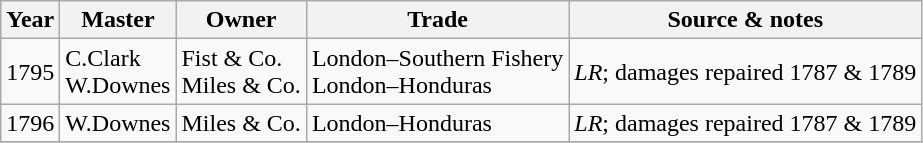<table class=" wikitable">
<tr>
<th>Year</th>
<th>Master</th>
<th>Owner</th>
<th>Trade</th>
<th>Source & notes</th>
</tr>
<tr>
<td>1795</td>
<td>C.Clark<br>W.Downes</td>
<td>Fist & Co.<br>Miles & Co.</td>
<td>London–Southern Fishery<br>London–Honduras</td>
<td><em>LR</em>; damages repaired 1787 & 1789</td>
</tr>
<tr>
<td>1796</td>
<td>W.Downes</td>
<td>Miles & Co.</td>
<td>London–Honduras</td>
<td><em>LR</em>; damages repaired 1787 & 1789</td>
</tr>
<tr>
</tr>
</table>
